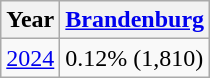<table class="wikitable">
<tr>
<th>Year</th>
<th><a href='#'>Brandenburg</a></th>
</tr>
<tr>
<td><a href='#'>2024</a></td>
<td>0.12% (1,810)</td>
</tr>
</table>
